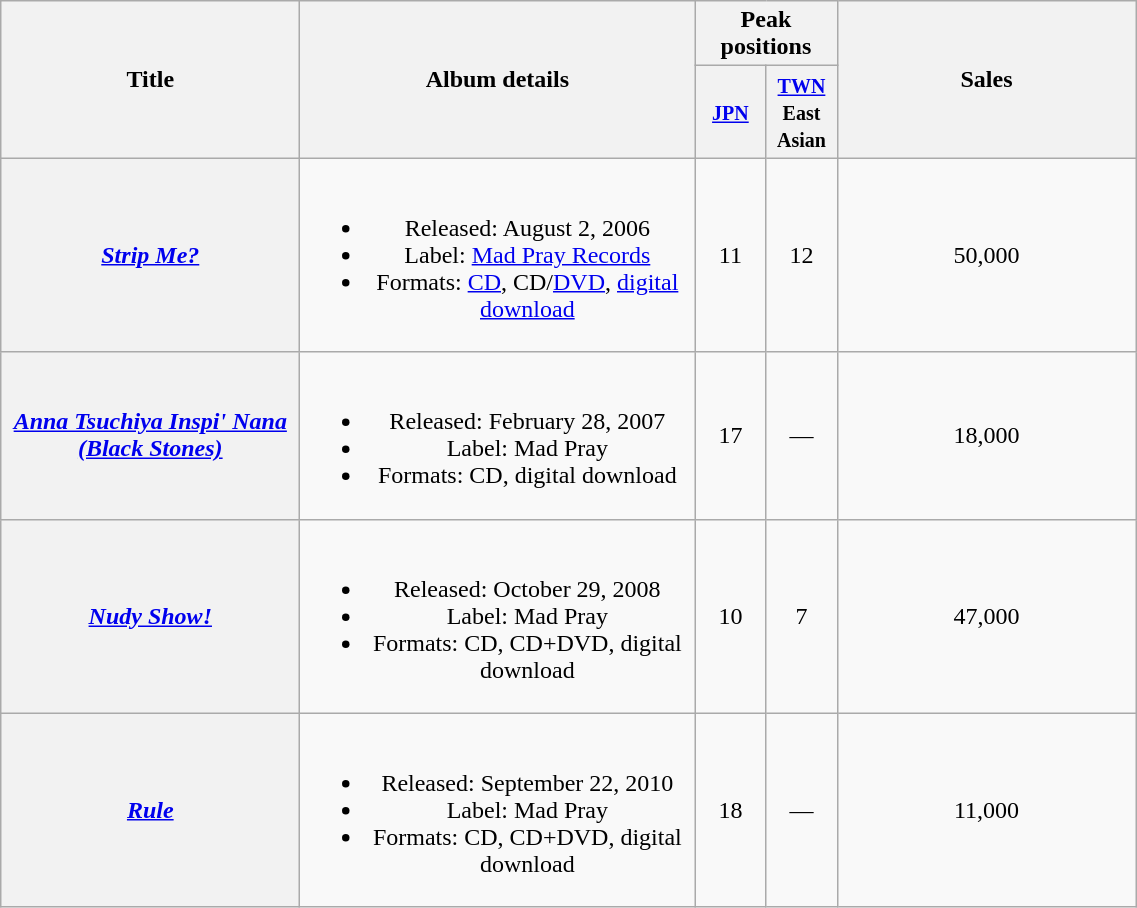<table class="wikitable plainrowheaders" style="text-align:center;">
<tr>
<th style="width:12em;" rowspan="2">Title</th>
<th style="width:16em;" rowspan="2">Album details</th>
<th colspan="2">Peak positions</th>
<th style="width:12em;" rowspan="2">Sales</th>
</tr>
<tr>
<th style="width:2.5em;"><small><a href='#'>JPN</a></small><br></th>
<th style="width:2.5em;"><small><a href='#'>TWN</a> East Asian</small><br></th>
</tr>
<tr>
<th scope="row"><em><a href='#'>Strip Me?</a></em></th>
<td><br><ul><li>Released: August 2, 2006</li><li>Label: <a href='#'>Mad Pray Records</a></li><li>Formats: <a href='#'>CD</a>, CD/<a href='#'>DVD</a>, <a href='#'>digital download</a></li></ul></td>
<td>11</td>
<td>12</td>
<td>50,000</td>
</tr>
<tr>
<th scope="row"><em><a href='#'>Anna Tsuchiya Inspi' Nana (Black Stones)</a></em></th>
<td><br><ul><li>Released: February 28, 2007</li><li>Label: Mad Pray</li><li>Formats: CD, digital download</li></ul></td>
<td>17</td>
<td>—</td>
<td>18,000</td>
</tr>
<tr>
<th scope="row"><em><a href='#'>Nudy Show!</a></em></th>
<td><br><ul><li>Released: October 29, 2008</li><li>Label: Mad Pray</li><li>Formats: CD, CD+DVD, digital download</li></ul></td>
<td>10</td>
<td>7</td>
<td>47,000</td>
</tr>
<tr>
<th scope="row"><em><a href='#'>Rule</a></em></th>
<td><br><ul><li>Released: September 22, 2010</li><li>Label: Mad Pray</li><li>Formats: CD, CD+DVD, digital download</li></ul></td>
<td>18</td>
<td>—</td>
<td>11,000</td>
</tr>
</table>
